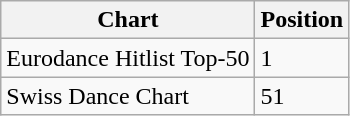<table class="wikitable">
<tr>
<th>Chart</th>
<th>Position</th>
</tr>
<tr>
<td> Eurodance Hitlist Top-50</td>
<td>1</td>
</tr>
<tr>
<td> Swiss Dance Chart</td>
<td>51</td>
</tr>
</table>
